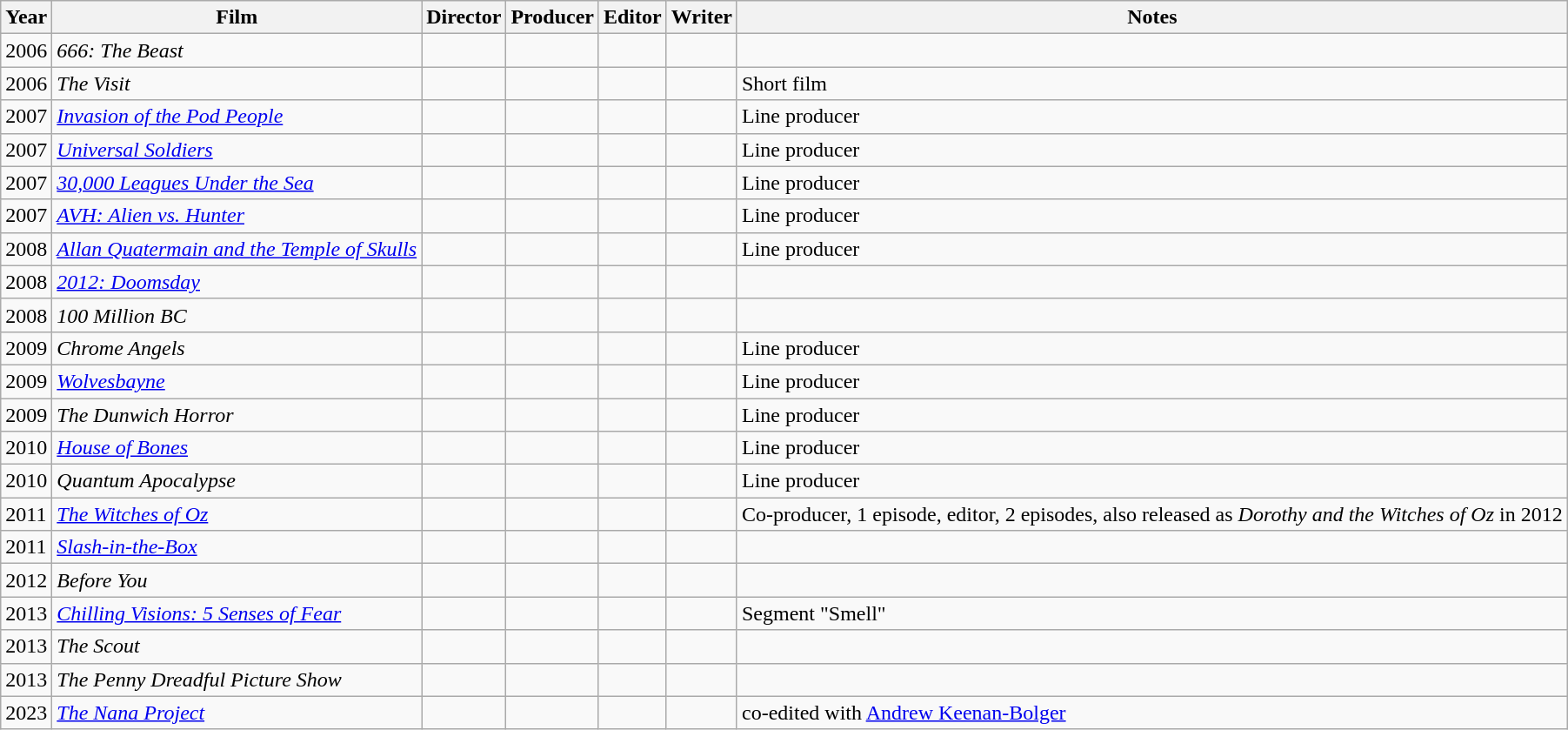<table class="wikitable">
<tr>
<th>Year</th>
<th>Film</th>
<th>Director</th>
<th>Producer</th>
<th>Editor</th>
<th>Writer</th>
<th>Notes</th>
</tr>
<tr>
<td>2006</td>
<td><em>666: The Beast</em></td>
<td></td>
<td></td>
<td></td>
<td></td>
<td></td>
</tr>
<tr>
<td>2006</td>
<td><em>The Visit</em></td>
<td></td>
<td></td>
<td></td>
<td></td>
<td>Short film</td>
</tr>
<tr>
<td>2007</td>
<td><em><a href='#'>Invasion of the Pod People</a></em></td>
<td></td>
<td></td>
<td></td>
<td></td>
<td>Line producer</td>
</tr>
<tr>
<td>2007</td>
<td><em><a href='#'>Universal Soldiers</a></em></td>
<td></td>
<td></td>
<td></td>
<td></td>
<td>Line producer</td>
</tr>
<tr>
<td>2007</td>
<td><em><a href='#'>30,000 Leagues Under the Sea</a></em></td>
<td></td>
<td></td>
<td></td>
<td></td>
<td>Line producer</td>
</tr>
<tr>
<td>2007</td>
<td><em><a href='#'>AVH: Alien vs. Hunter</a></em></td>
<td></td>
<td></td>
<td></td>
<td></td>
<td>Line producer</td>
</tr>
<tr>
<td>2008</td>
<td><em><a href='#'>Allan Quatermain and the Temple of Skulls</a></em></td>
<td></td>
<td></td>
<td></td>
<td></td>
<td>Line producer</td>
</tr>
<tr>
<td>2008</td>
<td><em><a href='#'>2012: Doomsday</a></em></td>
<td></td>
<td></td>
<td></td>
<td></td>
<td></td>
</tr>
<tr>
<td>2008</td>
<td><em>100 Million BC</em></td>
<td></td>
<td></td>
<td></td>
<td></td>
<td></td>
</tr>
<tr>
<td>2009</td>
<td><em>Chrome Angels</em></td>
<td></td>
<td></td>
<td></td>
<td></td>
<td>Line producer</td>
</tr>
<tr>
<td>2009</td>
<td><em><a href='#'>Wolvesbayne</a></em></td>
<td></td>
<td></td>
<td></td>
<td></td>
<td>Line producer</td>
</tr>
<tr>
<td>2009</td>
<td><em>The Dunwich Horror</em></td>
<td></td>
<td></td>
<td></td>
<td></td>
<td>Line producer</td>
</tr>
<tr>
<td>2010</td>
<td><em><a href='#'>House of Bones</a></em></td>
<td></td>
<td></td>
<td></td>
<td></td>
<td>Line producer</td>
</tr>
<tr>
<td>2010</td>
<td><em>Quantum Apocalypse</em></td>
<td></td>
<td></td>
<td></td>
<td></td>
<td>Line producer</td>
</tr>
<tr>
<td>2011</td>
<td><em><a href='#'>The Witches of Oz</a></em></td>
<td></td>
<td></td>
<td></td>
<td></td>
<td>Co-producer, 1 episode, editor, 2 episodes, also released as <em>Dorothy and the Witches of Oz</em> in 2012</td>
</tr>
<tr>
<td>2011</td>
<td><em><a href='#'>Slash-in-the-Box</a></em></td>
<td></td>
<td></td>
<td></td>
<td></td>
<td></td>
</tr>
<tr>
<td>2012</td>
<td><em>Before You</em></td>
<td></td>
<td></td>
<td></td>
<td></td>
<td></td>
</tr>
<tr>
<td>2013</td>
<td><em><a href='#'>Chilling Visions: 5 Senses of Fear</a></em></td>
<td></td>
<td></td>
<td></td>
<td></td>
<td>Segment "Smell"</td>
</tr>
<tr>
<td>2013</td>
<td><em>The Scout</em></td>
<td></td>
<td></td>
<td></td>
<td></td>
<td></td>
</tr>
<tr>
<td>2013</td>
<td><em>The Penny Dreadful Picture Show </em></td>
<td></td>
<td></td>
<td></td>
<td></td>
<td></td>
</tr>
<tr>
<td>2023</td>
<td><em><a href='#'>The Nana Project</a></em></td>
<td></td>
<td></td>
<td></td>
<td></td>
<td>co-edited with <a href='#'>Andrew Keenan-Bolger</a></td>
</tr>
</table>
